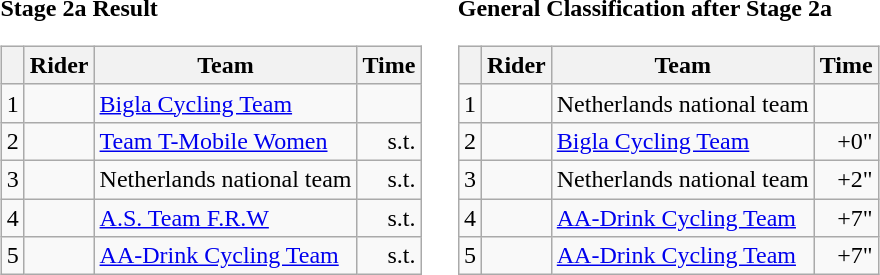<table>
<tr>
<td><strong>Stage 2a Result</strong><br><table class=wikitable>
<tr>
<th></th>
<th>Rider</th>
<th>Team</th>
<th>Time</th>
</tr>
<tr>
<td>1</td>
<td></td>
<td><a href='#'>Bigla Cycling Team</a></td>
<td align=right></td>
</tr>
<tr>
<td>2</td>
<td></td>
<td><a href='#'>Team T-Mobile Women</a></td>
<td align=right>s.t.</td>
</tr>
<tr>
<td>3</td>
<td></td>
<td>Netherlands national team</td>
<td align=right>s.t.</td>
</tr>
<tr>
<td>4</td>
<td></td>
<td><a href='#'>A.S. Team F.R.W</a></td>
<td align=right>s.t.</td>
</tr>
<tr>
<td>5</td>
<td></td>
<td><a href='#'>AA-Drink Cycling Team</a></td>
<td align=right>s.t.</td>
</tr>
</table>
</td>
<td></td>
<td><strong>General Classification after Stage 2a</strong><br><table class="wikitable">
<tr>
<th></th>
<th>Rider</th>
<th>Team</th>
<th>Time</th>
</tr>
<tr>
<td>1</td>
<td></td>
<td>Netherlands national team</td>
<td align=right></td>
</tr>
<tr>
<td>2</td>
<td></td>
<td><a href='#'>Bigla Cycling Team</a></td>
<td align=right>+0"</td>
</tr>
<tr>
<td>3</td>
<td></td>
<td>Netherlands national team</td>
<td align=right>+2"</td>
</tr>
<tr>
<td>4</td>
<td></td>
<td><a href='#'>AA-Drink Cycling Team</a></td>
<td align=right>+7"</td>
</tr>
<tr>
<td>5</td>
<td></td>
<td><a href='#'>AA-Drink Cycling Team</a></td>
<td align=right>+7"</td>
</tr>
</table>
</td>
</tr>
</table>
